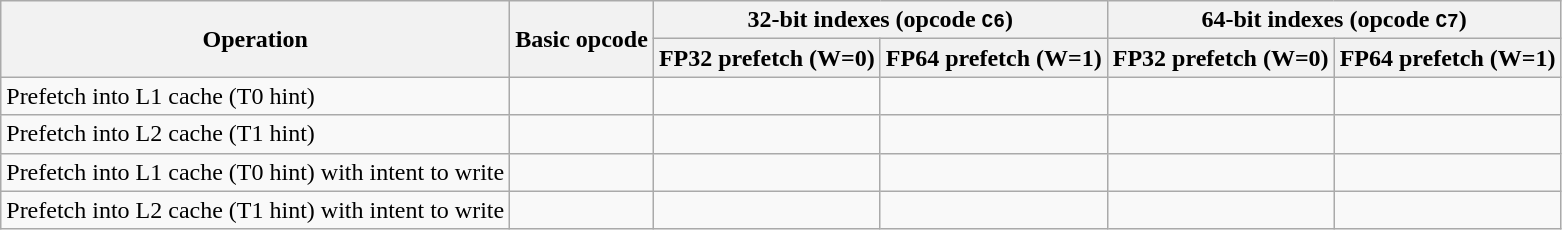<table class="wikitable">
<tr>
<th rowspan=2>Operation</th>
<th rowspan=2>Basic opcode</th>
<th colspan=2>32-bit indexes (opcode <code>C6</code>)</th>
<th colspan=2>64-bit indexes (opcode <code>C7</code>)</th>
</tr>
<tr>
<th>FP32 prefetch (W=0)</th>
<th>FP64 prefetch (W=1)</th>
<th>FP32 prefetch (W=0)</th>
<th>FP64 prefetch (W=1)</th>
</tr>
<tr>
<td>Prefetch into L1 cache (T0 hint)</td>
<td></td>
<td></td>
<td></td>
<td></td>
<td></td>
</tr>
<tr>
<td>Prefetch into L2 cache (T1 hint)</td>
<td></td>
<td></td>
<td></td>
<td></td>
<td></td>
</tr>
<tr>
<td>Prefetch into L1 cache (T0 hint) with intent to write</td>
<td></td>
<td></td>
<td></td>
<td></td>
<td></td>
</tr>
<tr>
<td>Prefetch into L2 cache (T1 hint) with intent to write</td>
<td></td>
<td></td>
<td></td>
<td></td>
<td></td>
</tr>
</table>
